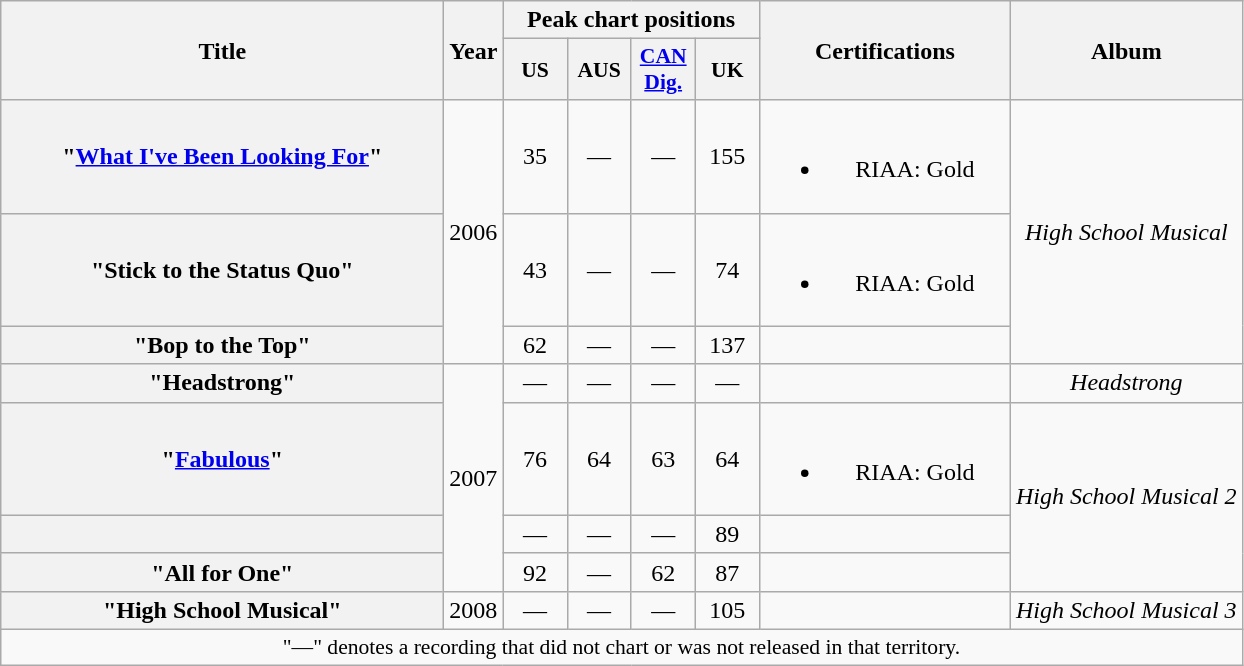<table class="wikitable plainrowheaders" style="text-align:center;" border="1">
<tr>
<th scope="col" rowspan="2" style="width:18em;">Title</th>
<th scope="col" rowspan="2">Year</th>
<th scope="col" colspan="4">Peak chart positions</th>
<th scope="col" rowspan="2" style="width:10em;">Certifications</th>
<th scope="col" rowspan="2">Album</th>
</tr>
<tr>
<th scope="col" style="width:2.5em;font-size:90%;">US<br></th>
<th scope="col" style="width:2.5em;font-size:90%;">AUS<br></th>
<th scope="col" style="width:2.5em;font-size:90%;"><a href='#'>CAN<br>Dig.</a><br></th>
<th scope="col" style="width:2.5em;font-size:90%;">UK<br></th>
</tr>
<tr>
<th scope="row">"<a href='#'>What I've Been Looking For</a>"<br></th>
<td rowspan="3">2006</td>
<td>35</td>
<td>—</td>
<td>—</td>
<td>155</td>
<td><br><ul><li>RIAA: Gold</li></ul></td>
<td rowspan="3"><em>High School Musical</em></td>
</tr>
<tr>
<th scope="row">"Stick to the Status Quo"<br></th>
<td>43</td>
<td>—</td>
<td>—</td>
<td>74</td>
<td><br><ul><li>RIAA: Gold</li></ul></td>
</tr>
<tr>
<th scope="row">"Bop to the Top"<br></th>
<td>62</td>
<td>—</td>
<td>—</td>
<td>137</td>
<td></td>
</tr>
<tr>
<th scope="row">"Headstrong"</th>
<td rowspan=4>2007</td>
<td>—</td>
<td>—</td>
<td>—</td>
<td>—</td>
<td></td>
<td><em>Headstrong</em></td>
</tr>
<tr>
<th scope="row">"<a href='#'>Fabulous</a>" <br></th>
<td>76</td>
<td>64</td>
<td>63</td>
<td>64</td>
<td><br><ul><li>RIAA: Gold</li></ul></td>
<td rowspan="3"><em>High School Musical 2</em></td>
</tr>
<tr>
<th scope="row"><br></th>
<td>—</td>
<td>—</td>
<td>—</td>
<td>89</td>
<td></td>
</tr>
<tr>
<th scope="row">"All for One"<br></th>
<td>92</td>
<td>—</td>
<td>62</td>
<td>87</td>
<td></td>
</tr>
<tr>
<th scope="row">"High School Musical"<br></th>
<td>2008</td>
<td>—</td>
<td>—</td>
<td>—</td>
<td>105</td>
<td></td>
<td><em>High School Musical 3</em></td>
</tr>
<tr>
<td colspan="8" style="font-size:90%">"—" denotes a recording that did not chart or was not released in that territory.</td>
</tr>
</table>
